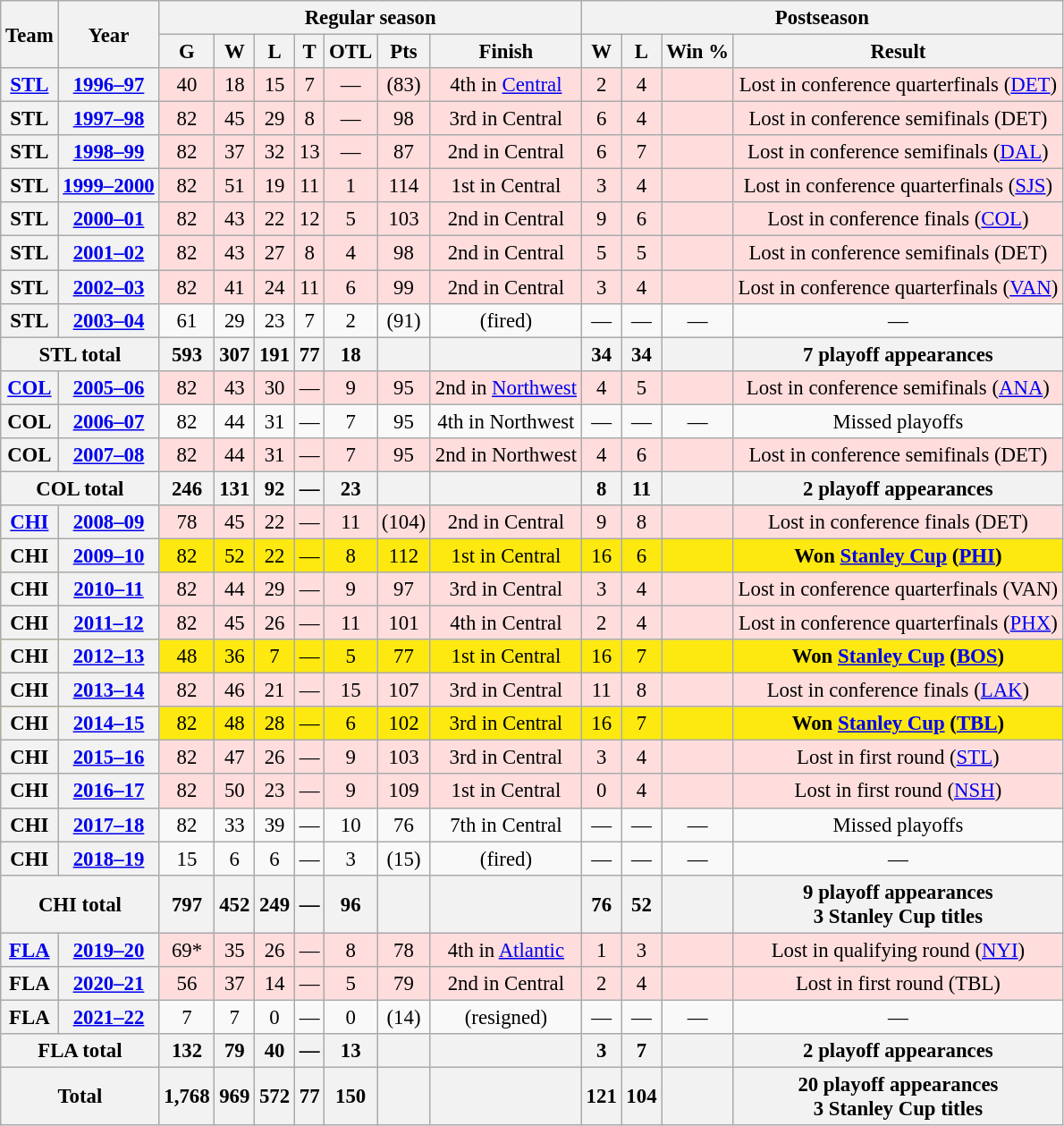<table class="wikitable" style="font-size: 95%; text-align:center;">
<tr>
<th rowspan="2">Team</th>
<th rowspan="2">Year</th>
<th colspan="7">Regular season</th>
<th colspan="4">Postseason</th>
</tr>
<tr>
<th>G</th>
<th>W</th>
<th>L</th>
<th>T</th>
<th>OTL</th>
<th>Pts</th>
<th>Finish</th>
<th>W</th>
<th>L</th>
<th>Win %</th>
<th>Result</th>
</tr>
<tr style="background:#fdd;">
<th><a href='#'>STL</a></th>
<th><a href='#'>1996–97</a></th>
<td>40</td>
<td>18</td>
<td>15</td>
<td>7</td>
<td>—</td>
<td>(83)</td>
<td>4th in <a href='#'>Central</a></td>
<td>2</td>
<td>4</td>
<td></td>
<td>Lost in conference quarterfinals (<a href='#'>DET</a>)</td>
</tr>
<tr style="background:#fdd;">
<th>STL</th>
<th><a href='#'>1997–98</a></th>
<td>82</td>
<td>45</td>
<td>29</td>
<td>8</td>
<td>—</td>
<td>98</td>
<td>3rd in Central</td>
<td>6</td>
<td>4</td>
<td></td>
<td>Lost in conference semifinals (DET)</td>
</tr>
<tr style="background:#fdd;">
<th>STL</th>
<th><a href='#'>1998–99</a></th>
<td>82</td>
<td>37</td>
<td>32</td>
<td>13</td>
<td>—</td>
<td>87</td>
<td>2nd in Central</td>
<td>6</td>
<td>7</td>
<td></td>
<td>Lost in conference semifinals (<a href='#'>DAL</a>)</td>
</tr>
<tr style="background:#fdd;">
<th>STL</th>
<th><a href='#'>1999–2000</a></th>
<td>82</td>
<td>51</td>
<td>19</td>
<td>11</td>
<td>1</td>
<td>114</td>
<td>1st in Central</td>
<td>3</td>
<td>4</td>
<td></td>
<td>Lost in conference quarterfinals (<a href='#'>SJS</a>)</td>
</tr>
<tr style="background:#fdd;">
<th>STL</th>
<th><a href='#'>2000–01</a></th>
<td>82</td>
<td>43</td>
<td>22</td>
<td>12</td>
<td>5</td>
<td>103</td>
<td>2nd in Central</td>
<td>9</td>
<td>6</td>
<td></td>
<td>Lost in conference finals (<a href='#'>COL</a>)</td>
</tr>
<tr style="background:#fdd;">
<th>STL</th>
<th><a href='#'>2001–02</a></th>
<td>82</td>
<td>43</td>
<td>27</td>
<td>8</td>
<td>4</td>
<td>98</td>
<td>2nd in Central</td>
<td>5</td>
<td>5</td>
<td></td>
<td>Lost in conference semifinals (DET)</td>
</tr>
<tr style="background:#fdd;">
<th>STL</th>
<th><a href='#'>2002–03</a></th>
<td>82</td>
<td>41</td>
<td>24</td>
<td>11</td>
<td>6</td>
<td>99</td>
<td>2nd in Central</td>
<td>3</td>
<td>4</td>
<td></td>
<td>Lost in conference quarterfinals (<a href='#'>VAN</a>)</td>
</tr>
<tr>
<th>STL</th>
<th><a href='#'>2003–04</a></th>
<td>61</td>
<td>29</td>
<td>23</td>
<td>7</td>
<td>2</td>
<td>(91)</td>
<td>(fired)</td>
<td>—</td>
<td>—</td>
<td>—</td>
<td>—</td>
</tr>
<tr>
<th colspan="2">STL total</th>
<th>593</th>
<th>307</th>
<th>191</th>
<th>77</th>
<th>18</th>
<th> </th>
<th> </th>
<th>34</th>
<th>34</th>
<th></th>
<th>7 playoff appearances</th>
</tr>
<tr style="background:#fdd;">
<th><a href='#'>COL</a></th>
<th><a href='#'>2005–06</a></th>
<td>82</td>
<td>43</td>
<td>30</td>
<td>—</td>
<td>9</td>
<td>95</td>
<td>2nd in <a href='#'>Northwest</a></td>
<td>4</td>
<td>5</td>
<td></td>
<td>Lost in conference semifinals (<a href='#'>ANA</a>)</td>
</tr>
<tr>
<th>COL</th>
<th><a href='#'>2006–07</a></th>
<td>82</td>
<td>44</td>
<td>31</td>
<td>—</td>
<td>7</td>
<td>95</td>
<td>4th in Northwest</td>
<td>—</td>
<td>—</td>
<td>—</td>
<td>Missed playoffs</td>
</tr>
<tr style="background:#fdd;">
<th>COL</th>
<th><a href='#'>2007–08</a></th>
<td>82</td>
<td>44</td>
<td>31</td>
<td>—</td>
<td>7</td>
<td>95</td>
<td>2nd in Northwest</td>
<td>4</td>
<td>6</td>
<td></td>
<td>Lost in conference semifinals (DET)</td>
</tr>
<tr>
<th colspan="2">COL total</th>
<th>246</th>
<th>131</th>
<th>92</th>
<th>—</th>
<th>23</th>
<th> </th>
<th> </th>
<th>8</th>
<th>11</th>
<th></th>
<th>2 playoff appearances</th>
</tr>
<tr style="background:#fdd;">
<th><a href='#'>CHI</a></th>
<th><a href='#'>2008–09</a></th>
<td>78</td>
<td>45</td>
<td>22</td>
<td>—</td>
<td>11</td>
<td>(104)</td>
<td>2nd in Central</td>
<td>9</td>
<td>8</td>
<td></td>
<td>Lost in conference finals (DET)</td>
</tr>
<tr style="background:#FDE910;">
<th>CHI</th>
<th><a href='#'>2009–10</a></th>
<td>82</td>
<td>52</td>
<td>22</td>
<td>—</td>
<td>8</td>
<td>112</td>
<td>1st in Central</td>
<td>16</td>
<td>6</td>
<td></td>
<td><strong>Won <a href='#'>Stanley Cup</a> (<a href='#'>PHI</a>)</strong></td>
</tr>
<tr style="background:#fdd;">
<th>CHI</th>
<th><a href='#'>2010–11</a></th>
<td>82</td>
<td>44</td>
<td>29</td>
<td>—</td>
<td>9</td>
<td>97</td>
<td>3rd in Central</td>
<td>3</td>
<td>4</td>
<td></td>
<td>Lost in conference quarterfinals (VAN)</td>
</tr>
<tr style="background:#fdd;">
<th>CHI</th>
<th><a href='#'>2011–12</a></th>
<td>82</td>
<td>45</td>
<td>26</td>
<td>—</td>
<td>11</td>
<td>101</td>
<td>4th in Central</td>
<td>2</td>
<td>4</td>
<td></td>
<td>Lost in conference quarterfinals (<a href='#'>PHX</a>)</td>
</tr>
<tr style="background:#FDE910;">
<th>CHI</th>
<th><a href='#'>2012–13</a></th>
<td>48</td>
<td>36</td>
<td>7</td>
<td>—</td>
<td>5</td>
<td>77</td>
<td>1st in Central</td>
<td>16</td>
<td>7</td>
<td></td>
<td><strong>Won <a href='#'>Stanley Cup</a> (<a href='#'>BOS</a>)</strong></td>
</tr>
<tr style="background:#fdd;">
<th>CHI</th>
<th><a href='#'>2013–14</a></th>
<td>82</td>
<td>46</td>
<td>21</td>
<td>—</td>
<td>15</td>
<td>107</td>
<td>3rd in Central</td>
<td>11</td>
<td>8</td>
<td></td>
<td>Lost in conference finals (<a href='#'>LAK</a>)</td>
</tr>
<tr style="background:#FDE910;">
<th>CHI</th>
<th><a href='#'>2014–15</a></th>
<td>82</td>
<td>48</td>
<td>28</td>
<td>—</td>
<td>6</td>
<td>102</td>
<td>3rd in Central</td>
<td>16</td>
<td>7</td>
<td></td>
<td><strong>Won <a href='#'>Stanley Cup</a> (<a href='#'>TBL</a>)</strong></td>
</tr>
<tr style="background:#fdd;">
<th>CHI</th>
<th><a href='#'>2015–16</a></th>
<td>82</td>
<td>47</td>
<td>26</td>
<td>—</td>
<td>9</td>
<td>103</td>
<td>3rd in Central</td>
<td>3</td>
<td>4</td>
<td></td>
<td>Lost in first round (<a href='#'>STL</a>)</td>
</tr>
<tr style="background:#fdd;">
<th>CHI</th>
<th><a href='#'>2016–17</a></th>
<td>82</td>
<td>50</td>
<td>23</td>
<td>—</td>
<td>9</td>
<td>109</td>
<td>1st in Central</td>
<td>0</td>
<td>4</td>
<td></td>
<td>Lost in first round (<a href='#'>NSH</a>)</td>
</tr>
<tr>
<th>CHI</th>
<th><a href='#'>2017–18</a></th>
<td>82</td>
<td>33</td>
<td>39</td>
<td>—</td>
<td>10</td>
<td>76</td>
<td>7th in Central</td>
<td>—</td>
<td>—</td>
<td>—</td>
<td>Missed playoffs</td>
</tr>
<tr>
<th>CHI</th>
<th><a href='#'>2018–19</a></th>
<td>15</td>
<td>6</td>
<td>6</td>
<td>—</td>
<td>3</td>
<td>(15)</td>
<td>(fired)</td>
<td>—</td>
<td>—</td>
<td>—</td>
<td>—</td>
</tr>
<tr>
<th colspan="2">CHI total</th>
<th>797</th>
<th>452</th>
<th>249</th>
<th>—</th>
<th>96</th>
<th> </th>
<th> </th>
<th>76</th>
<th>52</th>
<th></th>
<th>9 playoff appearances<br>3 Stanley Cup titles</th>
</tr>
<tr style="background:#fdd;">
<th><a href='#'>FLA</a></th>
<th><a href='#'>2019–20</a></th>
<td>69*</td>
<td>35</td>
<td>26</td>
<td>—</td>
<td>8</td>
<td>78</td>
<td>4th in <a href='#'>Atlantic</a></td>
<td>1</td>
<td>3</td>
<td></td>
<td>Lost in qualifying round (<a href='#'>NYI</a>)</td>
</tr>
<tr style="background:#fdd;">
<th>FLA</th>
<th><a href='#'>2020–21</a></th>
<td>56</td>
<td>37</td>
<td>14</td>
<td>—</td>
<td>5</td>
<td>79</td>
<td>2nd in Central</td>
<td>2</td>
<td>4</td>
<td></td>
<td>Lost in first round (TBL)</td>
</tr>
<tr>
<th>FLA</th>
<th><a href='#'>2021–22</a></th>
<td>7</td>
<td>7</td>
<td>0</td>
<td>—</td>
<td>0</td>
<td>(14)</td>
<td>(resigned)</td>
<td>—</td>
<td>—</td>
<td>—</td>
<td>—</td>
</tr>
<tr>
<th colspan="2">FLA total</th>
<th>132</th>
<th>79</th>
<th>40</th>
<th>—</th>
<th>13</th>
<th> </th>
<th> </th>
<th>3</th>
<th>7</th>
<th></th>
<th>2 playoff appearances</th>
</tr>
<tr>
<th colspan=2>Total</th>
<th>1,768</th>
<th>969</th>
<th>572</th>
<th>77</th>
<th>150</th>
<th> </th>
<th> </th>
<th>121</th>
<th>104</th>
<th></th>
<th>20 playoff appearances<br>3 Stanley Cup titles</th>
</tr>
</table>
